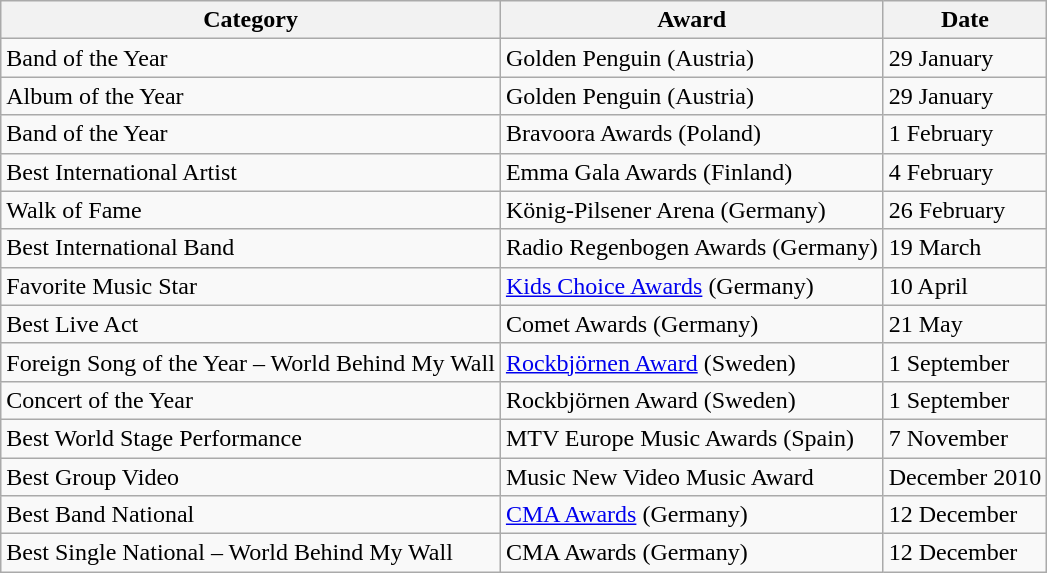<table class="wikitable">
<tr>
<th>Category</th>
<th>Award</th>
<th>Date</th>
</tr>
<tr>
<td>Band of the Year</td>
<td>Golden Penguin (Austria)</td>
<td>29 January</td>
</tr>
<tr>
<td>Album of the Year</td>
<td>Golden Penguin (Austria)</td>
<td>29 January</td>
</tr>
<tr>
<td>Band of the Year</td>
<td>Bravoora Awards (Poland)</td>
<td>1 February</td>
</tr>
<tr>
<td>Best International Artist</td>
<td>Emma Gala Awards (Finland)</td>
<td>4 February</td>
</tr>
<tr>
<td>Walk of Fame</td>
<td>König-Pilsener Arena (Germany)</td>
<td>26 February</td>
</tr>
<tr>
<td>Best International Band</td>
<td>Radio Regenbogen Awards (Germany)</td>
<td>19 March</td>
</tr>
<tr>
<td>Favorite Music Star</td>
<td><a href='#'>Kids Choice Awards</a> (Germany)</td>
<td>10 April</td>
</tr>
<tr>
<td>Best Live Act</td>
<td>Comet Awards (Germany)</td>
<td>21 May</td>
</tr>
<tr>
<td>Foreign Song of the Year – World Behind My Wall</td>
<td><a href='#'>Rockbjörnen Award</a> (Sweden)</td>
<td>1 September</td>
</tr>
<tr>
<td>Concert of the Year</td>
<td>Rockbjörnen Award (Sweden)</td>
<td>1 September</td>
</tr>
<tr>
<td>Best World Stage Performance</td>
<td>MTV Europe Music Awards (Spain)</td>
<td>7 November</td>
</tr>
<tr>
<td>Best Group Video</td>
<td>Music New Video Music Award</td>
<td>December 2010</td>
</tr>
<tr>
<td>Best Band National</td>
<td><a href='#'>CMA Awards</a> (Germany)</td>
<td>12 December</td>
</tr>
<tr>
<td>Best Single National – World Behind My Wall</td>
<td>CMA Awards (Germany)</td>
<td>12 December</td>
</tr>
</table>
